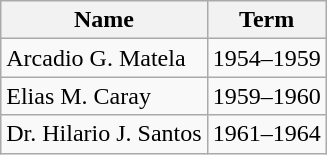<table class="wikitable">
<tr>
<th>Name</th>
<th>Term</th>
</tr>
<tr>
<td>Arcadio G. Matela</td>
<td>1954–1959</td>
</tr>
<tr>
<td>Elias M. Caray</td>
<td>1959–1960</td>
</tr>
<tr>
<td>Dr. Hilario J. Santos</td>
<td>1961–1964</td>
</tr>
</table>
